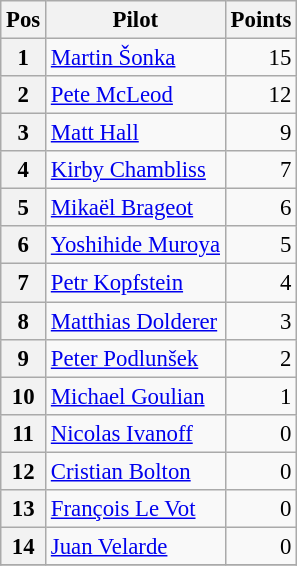<table class="wikitable" style="font-size: 95%;">
<tr>
<th>Pos</th>
<th>Pilot</th>
<th>Points</th>
</tr>
<tr>
<th>1</th>
<td> <a href='#'>Martin Šonka</a></td>
<td style="text-align: right;">15</td>
</tr>
<tr>
<th>2</th>
<td> <a href='#'>Pete McLeod</a></td>
<td style="text-align: right;">12</td>
</tr>
<tr>
<th>3</th>
<td> <a href='#'>Matt Hall</a></td>
<td style="text-align: right;">9</td>
</tr>
<tr>
<th>4</th>
<td> <a href='#'>Kirby Chambliss</a></td>
<td style="text-align: right;">7</td>
</tr>
<tr>
<th>5</th>
<td> <a href='#'>Mikaël Brageot</a></td>
<td style="text-align: right;">6</td>
</tr>
<tr>
<th>6</th>
<td> <a href='#'>Yoshihide Muroya</a></td>
<td style="text-align: right;">5</td>
</tr>
<tr>
<th>7</th>
<td> <a href='#'>Petr Kopfstein</a></td>
<td style="text-align: right;">4</td>
</tr>
<tr>
<th>8</th>
<td> <a href='#'>Matthias Dolderer</a></td>
<td style="text-align: right;">3</td>
</tr>
<tr>
<th>9</th>
<td> <a href='#'>Peter Podlunšek</a></td>
<td style="text-align: right;">2</td>
</tr>
<tr>
<th>10</th>
<td> <a href='#'>Michael Goulian</a></td>
<td style="text-align: right;">1</td>
</tr>
<tr>
<th>11</th>
<td> <a href='#'>Nicolas Ivanoff</a></td>
<td style="text-align: right;">0</td>
</tr>
<tr>
<th>12</th>
<td> <a href='#'>Cristian Bolton</a></td>
<td style="text-align: right;">0</td>
</tr>
<tr>
<th>13</th>
<td> <a href='#'>François Le Vot</a></td>
<td style="text-align: right;">0</td>
</tr>
<tr>
<th>14</th>
<td> <a href='#'>Juan Velarde</a></td>
<td style="text-align: right;">0</td>
</tr>
<tr>
</tr>
</table>
